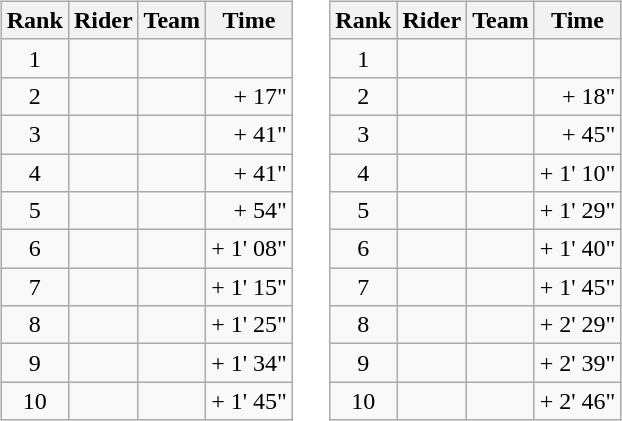<table>
<tr>
<td><br><table class="wikitable">
<tr>
<th scope="col">Rank</th>
<th scope="col">Rider</th>
<th scope="col">Team</th>
<th scope="col">Time</th>
</tr>
<tr>
<td style="text-align:center;">1</td>
<td></td>
<td></td>
<td style="text-align:right;"></td>
</tr>
<tr>
<td style="text-align:center;">2</td>
<td></td>
<td></td>
<td style="text-align:right;">+ 17"</td>
</tr>
<tr>
<td style="text-align:center;">3</td>
<td></td>
<td></td>
<td style="text-align:right;">+ 41"</td>
</tr>
<tr>
<td style="text-align:center;">4</td>
<td></td>
<td></td>
<td style="text-align:right;">+ 41"</td>
</tr>
<tr>
<td style="text-align:center;">5</td>
<td></td>
<td></td>
<td style="text-align:right;">+ 54"</td>
</tr>
<tr>
<td style="text-align:center;">6</td>
<td></td>
<td></td>
<td style="text-align:right;">+ 1' 08"</td>
</tr>
<tr>
<td style="text-align:center;">7</td>
<td></td>
<td></td>
<td style="text-align:right;">+ 1' 15"</td>
</tr>
<tr>
<td style="text-align:center;">8</td>
<td></td>
<td></td>
<td style="text-align:right;">+ 1' 25"</td>
</tr>
<tr>
<td style="text-align:center;">9</td>
<td></td>
<td></td>
<td style="text-align:right;">+ 1' 34"</td>
</tr>
<tr>
<td style="text-align:center;">10</td>
<td></td>
<td></td>
<td style="text-align:right;">+ 1' 45"</td>
</tr>
</table>
</td>
<td></td>
<td><br><table class="wikitable">
<tr>
<th scope="col">Rank</th>
<th scope="col">Rider</th>
<th scope="col">Team</th>
<th scope="col">Time</th>
</tr>
<tr>
<td style="text-align:center;">1</td>
<td> </td>
<td></td>
<td style="text-align:right;"></td>
</tr>
<tr>
<td style="text-align:center;">2</td>
<td></td>
<td></td>
<td style="text-align:right;">+ 18"</td>
</tr>
<tr>
<td style="text-align:center;">3</td>
<td></td>
<td></td>
<td style="text-align:right;">+ 45"</td>
</tr>
<tr>
<td style="text-align:center;">4</td>
<td></td>
<td></td>
<td style="text-align:right;">+ 1' 10"</td>
</tr>
<tr>
<td style="text-align:center;">5</td>
<td> </td>
<td></td>
<td style="text-align:right;">+ 1' 29"</td>
</tr>
<tr>
<td style="text-align:center;">6</td>
<td></td>
<td></td>
<td style="text-align:right;">+ 1' 40"</td>
</tr>
<tr>
<td style="text-align:center;">7</td>
<td></td>
<td></td>
<td style="text-align:right;">+ 1' 45"</td>
</tr>
<tr>
<td style="text-align:center;">8</td>
<td></td>
<td></td>
<td style="text-align:right;">+ 2' 29"</td>
</tr>
<tr>
<td style="text-align:center;">9</td>
<td></td>
<td></td>
<td style="text-align:right;">+ 2' 39"</td>
</tr>
<tr>
<td style="text-align:center;">10</td>
<td></td>
<td></td>
<td style="text-align:right;">+ 2' 46"</td>
</tr>
</table>
</td>
</tr>
</table>
